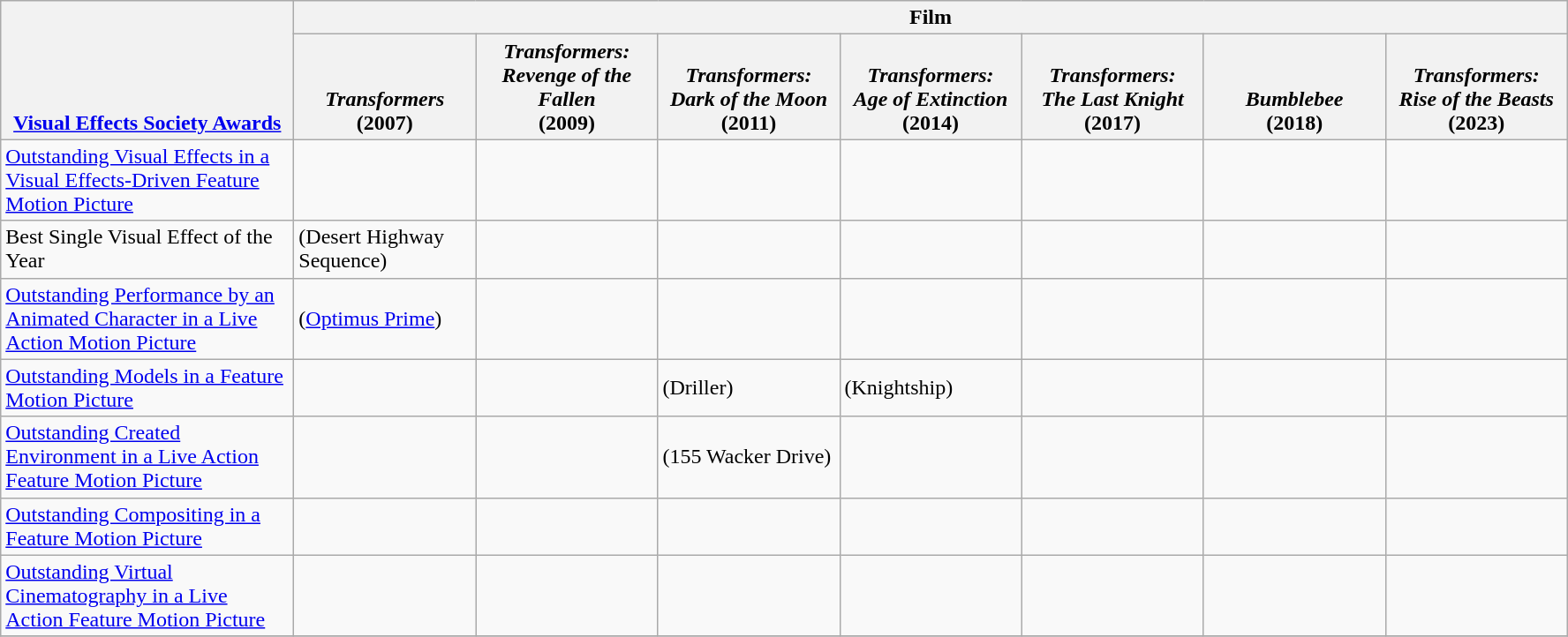<table class="wikitable" style="margin:left;">
<tr valign="bottom">
<th style="width:214px;" rowspan="2"><a href='#'>Visual Effects Society Awards</a></th>
<th colspan="7">Film</th>
</tr>
<tr valign="bottom">
<th style="width:130px;"><em>Transformers</em> <br>(2007)</th>
<th style="width:130px;"><em>Transformers: <br>Revenge of the Fallen</em> <br>(2009)</th>
<th style="width:130px;"><em>Transformers: <br>Dark of the Moon</em> <br>(2011)</th>
<th style="width:130px;"><em>Transformers: <br>Age of Extinction</em> <br>(2014)</th>
<th style="width:130px;"><em>Transformers: <br>The Last Knight</em> <br>(2017)</th>
<th style="width:130px;"><em>Bumblebee</em> <br>(2018)</th>
<th style="width:130px;"><em>Transformers: <br>Rise of the Beasts</em> <br>(2023)</th>
</tr>
<tr valign="top">
<td><a href='#'>Outstanding Visual Effects in a Visual Effects-Driven Feature Motion Picture</a></td>
<td></td>
<td></td>
<td></td>
<td></td>
<td></td>
<td></td>
<td></td>
</tr>
<tr>
<td>Best Single Visual Effect of the Year</td>
<td> (Desert Highway Sequence)</td>
<td></td>
<td></td>
<td></td>
<td></td>
<td></td>
<td></td>
</tr>
<tr>
<td><a href='#'>Outstanding Performance by an Animated Character in a Live Action Motion Picture</a></td>
<td> (<a href='#'>Optimus Prime</a>)</td>
<td></td>
<td></td>
<td></td>
<td></td>
<td></td>
<td></td>
</tr>
<tr>
<td><a href='#'>Outstanding Models in a Feature Motion Picture</a></td>
<td></td>
<td></td>
<td> (Driller)</td>
<td> (Knightship)</td>
<td></td>
<td></td>
<td></td>
</tr>
<tr>
<td><a href='#'>Outstanding Created Environment in a Live Action Feature Motion Picture</a></td>
<td></td>
<td></td>
<td> (155 Wacker Drive)</td>
<td></td>
<td></td>
<td></td>
<td></td>
</tr>
<tr>
<td><a href='#'>Outstanding Compositing in a Feature Motion Picture</a></td>
<td></td>
<td></td>
<td></td>
<td></td>
<td></td>
<td></td>
<td></td>
</tr>
<tr>
<td><a href='#'>Outstanding Virtual Cinematography in a Live Action Feature Motion Picture</a></td>
<td></td>
<td></td>
<td></td>
<td></td>
<td></td>
<td></td>
<td></td>
</tr>
<tr>
</tr>
</table>
